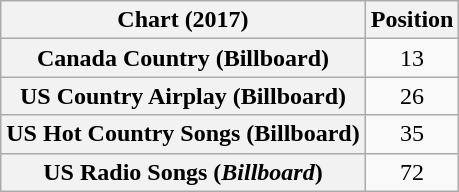<table class="wikitable sortable plainrowheaders" style="text-align:center">
<tr>
<th scope="col">Chart (2017)</th>
<th scope="col">Position</th>
</tr>
<tr>
<th scope="row">Canada Country (Billboard)</th>
<td>13</td>
</tr>
<tr>
<th scope="row">US Country Airplay (Billboard)</th>
<td>26</td>
</tr>
<tr>
<th scope="row">US Hot Country Songs (Billboard)</th>
<td>35</td>
</tr>
<tr>
<th scope="row">US Radio Songs (<em>Billboard</em>)</th>
<td>72</td>
</tr>
</table>
